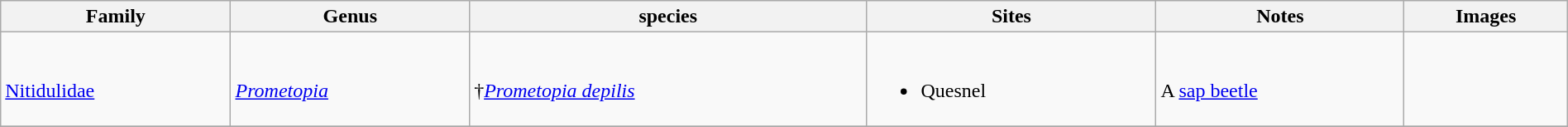<table class="wikitable sortable"  style="margin:auto; width:100%;">
<tr>
<th>Family</th>
<th>Genus</th>
<th>species</th>
<th>Sites</th>
<th>Notes</th>
<th>Images</th>
</tr>
<tr>
<td><br><a href='#'>Nitidulidae</a></td>
<td><br><em><a href='#'>Prometopia</a></em></td>
<td><br>†<em><a href='#'>Prometopia depilis</a></em></td>
<td><br><ul><li>Quesnel</li></ul></td>
<td><br>A <a href='#'>sap beetle</a></td>
<td><br></td>
</tr>
<tr>
</tr>
</table>
